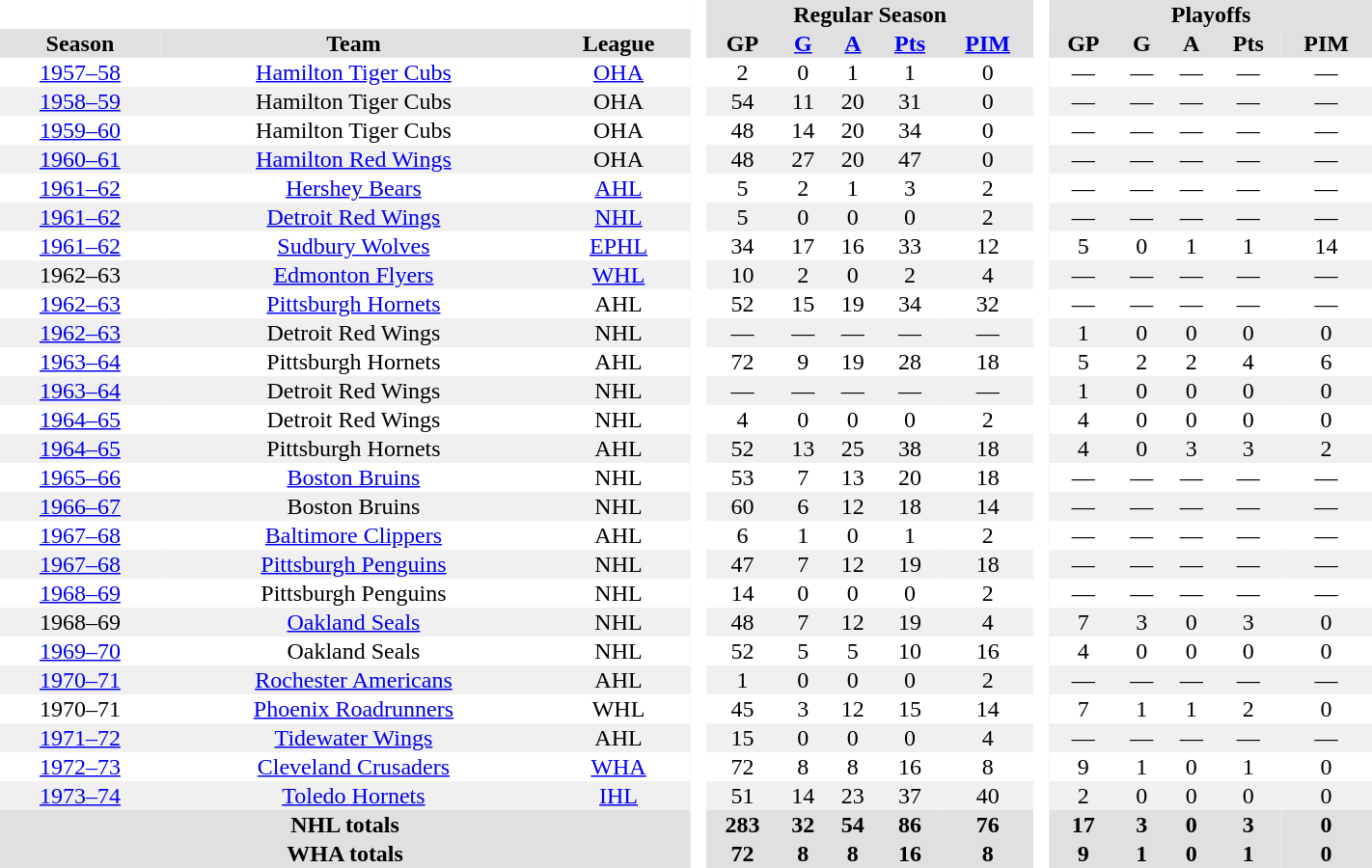<table border="0" cellpadding="1" cellspacing="0" style="text-align:center; width:75%">
<tr bgcolor="#e0e0e0">
<th colspan="3"  bgcolor="#ffffff"> </th>
<th rowspan="99" bgcolor="#ffffff"> </th>
<th colspan="5">Regular Season</th>
<th rowspan="99" bgcolor="#ffffff"> </th>
<th colspan="5">Playoffs</th>
</tr>
<tr bgcolor="#e0e0e0">
<th>Season</th>
<th>Team</th>
<th>League</th>
<th>GP</th>
<th><a href='#'>G</a></th>
<th><a href='#'>A</a></th>
<th><a href='#'>Pts</a></th>
<th><a href='#'>PIM</a></th>
<th>GP</th>
<th>G</th>
<th>A</th>
<th>Pts</th>
<th>PIM</th>
</tr>
<tr>
<td><a href='#'>1957–58</a></td>
<td><a href='#'>Hamilton Tiger Cubs</a></td>
<td><a href='#'>OHA</a></td>
<td>2</td>
<td>0</td>
<td>1</td>
<td>1</td>
<td>0</td>
<td>—</td>
<td>—</td>
<td>—</td>
<td>—</td>
<td>—</td>
</tr>
<tr bgcolor="#f0f0f0">
<td><a href='#'>1958–59</a></td>
<td>Hamilton Tiger Cubs</td>
<td>OHA</td>
<td>54</td>
<td>11</td>
<td>20</td>
<td>31</td>
<td>0</td>
<td>—</td>
<td>—</td>
<td>—</td>
<td>—</td>
<td>—</td>
</tr>
<tr>
<td><a href='#'>1959–60</a></td>
<td>Hamilton Tiger Cubs</td>
<td>OHA</td>
<td>48</td>
<td>14</td>
<td>20</td>
<td>34</td>
<td>0</td>
<td>—</td>
<td>—</td>
<td>—</td>
<td>—</td>
<td>—</td>
</tr>
<tr bgcolor="#f0f0f0">
<td><a href='#'>1960–61</a></td>
<td><a href='#'>Hamilton Red Wings</a></td>
<td>OHA</td>
<td>48</td>
<td>27</td>
<td>20</td>
<td>47</td>
<td>0</td>
<td>—</td>
<td>—</td>
<td>—</td>
<td>—</td>
<td>—</td>
</tr>
<tr>
<td><a href='#'>1961–62</a></td>
<td><a href='#'>Hershey Bears</a></td>
<td><a href='#'>AHL</a></td>
<td>5</td>
<td>2</td>
<td>1</td>
<td>3</td>
<td>2</td>
<td>—</td>
<td>—</td>
<td>—</td>
<td>—</td>
<td>—</td>
</tr>
<tr bgcolor="#f0f0f0">
<td><a href='#'>1961–62</a></td>
<td><a href='#'>Detroit Red Wings</a></td>
<td><a href='#'>NHL</a></td>
<td>5</td>
<td>0</td>
<td>0</td>
<td>0</td>
<td>2</td>
<td>—</td>
<td>—</td>
<td>—</td>
<td>—</td>
<td>—</td>
</tr>
<tr>
<td><a href='#'>1961–62</a></td>
<td><a href='#'>Sudbury Wolves</a></td>
<td><a href='#'>EPHL</a></td>
<td>34</td>
<td>17</td>
<td>16</td>
<td>33</td>
<td>12</td>
<td>5</td>
<td>0</td>
<td>1</td>
<td>1</td>
<td>14</td>
</tr>
<tr bgcolor="#f0f0f0">
<td>1962–63</td>
<td><a href='#'>Edmonton Flyers</a></td>
<td><a href='#'>WHL</a></td>
<td>10</td>
<td>2</td>
<td>0</td>
<td>2</td>
<td>4</td>
<td>—</td>
<td>—</td>
<td>—</td>
<td>—</td>
<td>—</td>
</tr>
<tr>
<td><a href='#'>1962–63</a></td>
<td><a href='#'>Pittsburgh Hornets</a></td>
<td>AHL</td>
<td>52</td>
<td>15</td>
<td>19</td>
<td>34</td>
<td>32</td>
<td>—</td>
<td>—</td>
<td>—</td>
<td>—</td>
<td>—</td>
</tr>
<tr bgcolor="#f0f0f0">
<td><a href='#'>1962–63</a></td>
<td>Detroit Red Wings</td>
<td>NHL</td>
<td>—</td>
<td>—</td>
<td>—</td>
<td>—</td>
<td>—</td>
<td>1</td>
<td>0</td>
<td>0</td>
<td>0</td>
<td>0</td>
</tr>
<tr>
<td><a href='#'>1963–64</a></td>
<td>Pittsburgh Hornets</td>
<td>AHL</td>
<td>72</td>
<td>9</td>
<td>19</td>
<td>28</td>
<td>18</td>
<td>5</td>
<td>2</td>
<td>2</td>
<td>4</td>
<td>6</td>
</tr>
<tr bgcolor="#f0f0f0">
<td><a href='#'>1963–64</a></td>
<td>Detroit Red Wings</td>
<td>NHL</td>
<td>—</td>
<td>—</td>
<td>—</td>
<td>—</td>
<td>—</td>
<td>1</td>
<td>0</td>
<td>0</td>
<td>0</td>
<td>0</td>
</tr>
<tr>
<td><a href='#'>1964–65</a></td>
<td>Detroit Red Wings</td>
<td>NHL</td>
<td>4</td>
<td>0</td>
<td>0</td>
<td>0</td>
<td>2</td>
<td>4</td>
<td>0</td>
<td>0</td>
<td>0</td>
<td>0</td>
</tr>
<tr bgcolor="#f0f0f0">
<td><a href='#'>1964–65</a></td>
<td>Pittsburgh Hornets</td>
<td>AHL</td>
<td>52</td>
<td>13</td>
<td>25</td>
<td>38</td>
<td>18</td>
<td>4</td>
<td>0</td>
<td>3</td>
<td>3</td>
<td>2</td>
</tr>
<tr>
<td><a href='#'>1965–66</a></td>
<td><a href='#'>Boston Bruins</a></td>
<td>NHL</td>
<td>53</td>
<td>7</td>
<td>13</td>
<td>20</td>
<td>18</td>
<td>—</td>
<td>—</td>
<td>—</td>
<td>—</td>
<td>—</td>
</tr>
<tr bgcolor="#f0f0f0">
<td><a href='#'>1966–67</a></td>
<td>Boston Bruins</td>
<td>NHL</td>
<td>60</td>
<td>6</td>
<td>12</td>
<td>18</td>
<td>14</td>
<td>—</td>
<td>—</td>
<td>—</td>
<td>—</td>
<td>—</td>
</tr>
<tr>
<td><a href='#'>1967–68</a></td>
<td><a href='#'>Baltimore Clippers</a></td>
<td>AHL</td>
<td>6</td>
<td>1</td>
<td>0</td>
<td>1</td>
<td>2</td>
<td>—</td>
<td>—</td>
<td>—</td>
<td>—</td>
<td>—</td>
</tr>
<tr bgcolor="#f0f0f0">
<td><a href='#'>1967–68</a></td>
<td><a href='#'>Pittsburgh Penguins</a></td>
<td>NHL</td>
<td>47</td>
<td>7</td>
<td>12</td>
<td>19</td>
<td>18</td>
<td>—</td>
<td>—</td>
<td>—</td>
<td>—</td>
<td>—</td>
</tr>
<tr>
<td><a href='#'>1968–69</a></td>
<td>Pittsburgh Penguins</td>
<td>NHL</td>
<td>14</td>
<td>0</td>
<td>0</td>
<td>0</td>
<td>2</td>
<td>—</td>
<td>—</td>
<td>—</td>
<td>—</td>
<td>—</td>
</tr>
<tr bgcolor="#f0f0f0">
<td>1968–69</td>
<td><a href='#'>Oakland Seals</a></td>
<td>NHL</td>
<td>48</td>
<td>7</td>
<td>12</td>
<td>19</td>
<td>4</td>
<td>7</td>
<td>3</td>
<td>0</td>
<td>3</td>
<td>0</td>
</tr>
<tr>
<td><a href='#'>1969–70</a></td>
<td>Oakland Seals</td>
<td>NHL</td>
<td>52</td>
<td>5</td>
<td>5</td>
<td>10</td>
<td>16</td>
<td>4</td>
<td>0</td>
<td>0</td>
<td>0</td>
<td>0</td>
</tr>
<tr bgcolor="#f0f0f0">
<td><a href='#'>1970–71</a></td>
<td><a href='#'>Rochester Americans</a></td>
<td>AHL</td>
<td>1</td>
<td>0</td>
<td>0</td>
<td>0</td>
<td>2</td>
<td>—</td>
<td>—</td>
<td>—</td>
<td>—</td>
<td>—</td>
</tr>
<tr>
<td>1970–71</td>
<td><a href='#'>Phoenix Roadrunners</a></td>
<td>WHL</td>
<td>45</td>
<td>3</td>
<td>12</td>
<td>15</td>
<td>14</td>
<td>7</td>
<td>1</td>
<td>1</td>
<td>2</td>
<td>0</td>
</tr>
<tr bgcolor="#f0f0f0">
<td><a href='#'>1971–72</a></td>
<td><a href='#'>Tidewater Wings</a></td>
<td>AHL</td>
<td>15</td>
<td>0</td>
<td>0</td>
<td>0</td>
<td>4</td>
<td>—</td>
<td>—</td>
<td>—</td>
<td>—</td>
<td>—</td>
</tr>
<tr>
<td><a href='#'>1972–73</a></td>
<td><a href='#'>Cleveland Crusaders</a></td>
<td><a href='#'>WHA</a></td>
<td>72</td>
<td>8</td>
<td>8</td>
<td>16</td>
<td>8</td>
<td>9</td>
<td>1</td>
<td>0</td>
<td>1</td>
<td>0</td>
</tr>
<tr bgcolor="#f0f0f0">
<td><a href='#'>1973–74</a></td>
<td><a href='#'>Toledo Hornets</a></td>
<td><a href='#'>IHL</a></td>
<td>51</td>
<td>14</td>
<td>23</td>
<td>37</td>
<td>40</td>
<td>2</td>
<td>0</td>
<td>0</td>
<td>0</td>
<td>0</td>
</tr>
<tr bgcolor="#e0e0e0">
<th colspan="3">NHL totals</th>
<th>283</th>
<th>32</th>
<th>54</th>
<th>86</th>
<th>76</th>
<th>17</th>
<th>3</th>
<th>0</th>
<th>3</th>
<th>0</th>
</tr>
<tr bgcolor="#e0e0e0">
<th colspan="3">WHA totals</th>
<th>72</th>
<th>8</th>
<th>8</th>
<th>16</th>
<th>8</th>
<th>9</th>
<th>1</th>
<th>0</th>
<th>1</th>
<th>0</th>
</tr>
</table>
